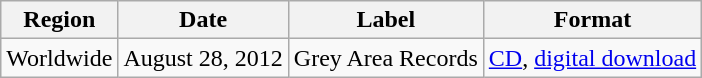<table class="wikitable" style="text-align:center;">
<tr>
<th>Region</th>
<th>Date</th>
<th>Label</th>
<th>Format</th>
</tr>
<tr>
<td>Worldwide</td>
<td>August 28, 2012</td>
<td>Grey Area Records</td>
<td><a href='#'>CD</a>, <a href='#'>digital download</a></td>
</tr>
</table>
